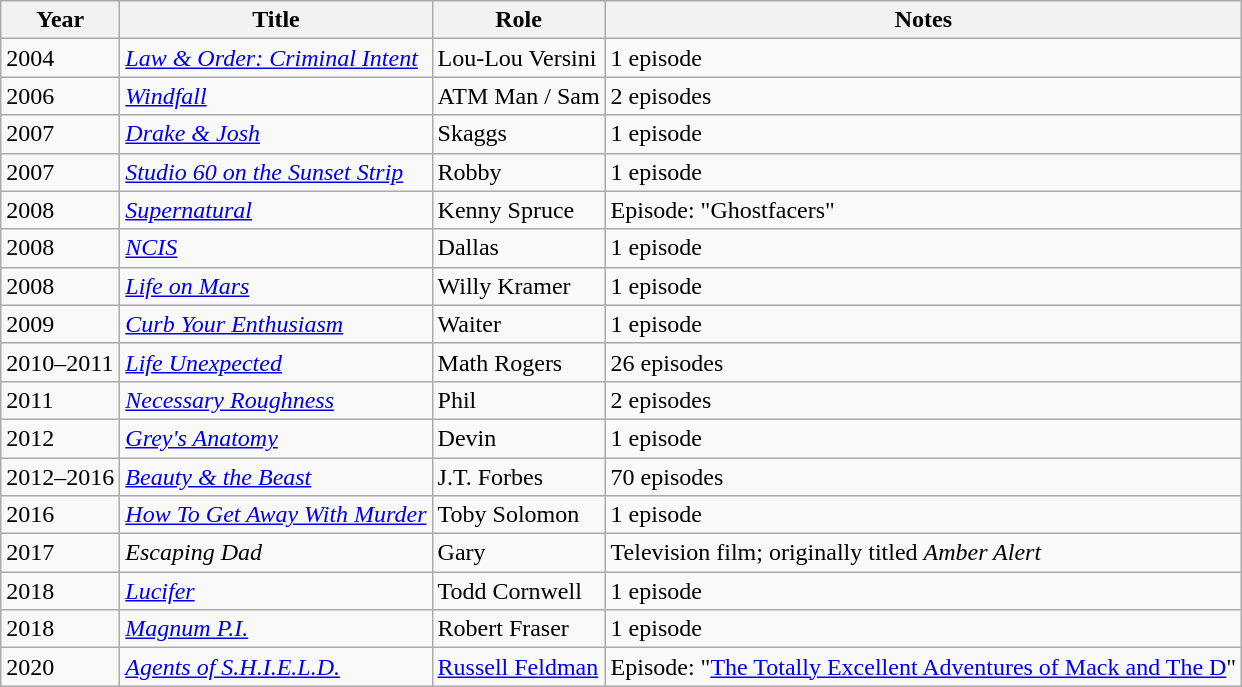<table class="wikitable sortable">
<tr>
<th>Year</th>
<th>Title</th>
<th>Role</th>
<th class="unsortable">Notes</th>
</tr>
<tr>
<td>2004</td>
<td><em><a href='#'>Law & Order: Criminal Intent</a></em></td>
<td>Lou-Lou Versini</td>
<td>1 episode</td>
</tr>
<tr>
<td>2006</td>
<td><em><a href='#'>Windfall</a></em></td>
<td>ATM Man / Sam</td>
<td>2 episodes</td>
</tr>
<tr>
<td>2007</td>
<td><em><a href='#'>Drake & Josh</a></em></td>
<td>Skaggs</td>
<td>1 episode</td>
</tr>
<tr>
<td>2007</td>
<td><em><a href='#'>Studio 60 on the Sunset Strip</a></em></td>
<td>Robby</td>
<td>1 episode</td>
</tr>
<tr>
<td>2008</td>
<td><em><a href='#'>Supernatural</a></em></td>
<td>Kenny Spruce</td>
<td>Episode: "Ghostfacers"</td>
</tr>
<tr>
<td>2008</td>
<td><em><a href='#'>NCIS</a></em></td>
<td>Dallas</td>
<td>1 episode</td>
</tr>
<tr>
<td>2008</td>
<td><em><a href='#'>Life on Mars</a></em></td>
<td>Willy Kramer</td>
<td>1 episode</td>
</tr>
<tr>
<td>2009</td>
<td><em><a href='#'>Curb Your Enthusiasm</a></em></td>
<td>Waiter</td>
<td>1 episode</td>
</tr>
<tr>
<td>2010–2011</td>
<td><em><a href='#'>Life Unexpected</a></em></td>
<td>Math Rogers</td>
<td>26 episodes</td>
</tr>
<tr>
<td>2011</td>
<td><em><a href='#'>Necessary Roughness</a></em></td>
<td>Phil</td>
<td>2 episodes</td>
</tr>
<tr>
<td>2012</td>
<td><em><a href='#'>Grey's Anatomy</a></em></td>
<td>Devin</td>
<td>1 episode</td>
</tr>
<tr>
<td>2012–2016</td>
<td><em><a href='#'>Beauty & the Beast</a></em></td>
<td>J.T. Forbes</td>
<td>70 episodes</td>
</tr>
<tr>
<td>2016</td>
<td><em><a href='#'>How To Get Away With Murder</a></em></td>
<td>Toby Solomon</td>
<td>1 episode</td>
</tr>
<tr>
<td>2017</td>
<td><em>Escaping Dad</em></td>
<td>Gary</td>
<td>Television film; originally titled <em>Amber Alert</em></td>
</tr>
<tr>
<td>2018</td>
<td><em><a href='#'>Lucifer</a></em></td>
<td>Todd Cornwell</td>
<td>1 episode</td>
</tr>
<tr>
<td>2018</td>
<td><em><a href='#'>Magnum P.I.</a></em></td>
<td>Robert Fraser</td>
<td>1 episode</td>
</tr>
<tr>
<td>2020</td>
<td><em><a href='#'>Agents of S.H.I.E.L.D.</a></em></td>
<td><a href='#'>Russell Feldman</a></td>
<td>Episode: "<a href='#'>The Totally Excellent Adventures of Mack and The D</a>"</td>
</tr>
</table>
